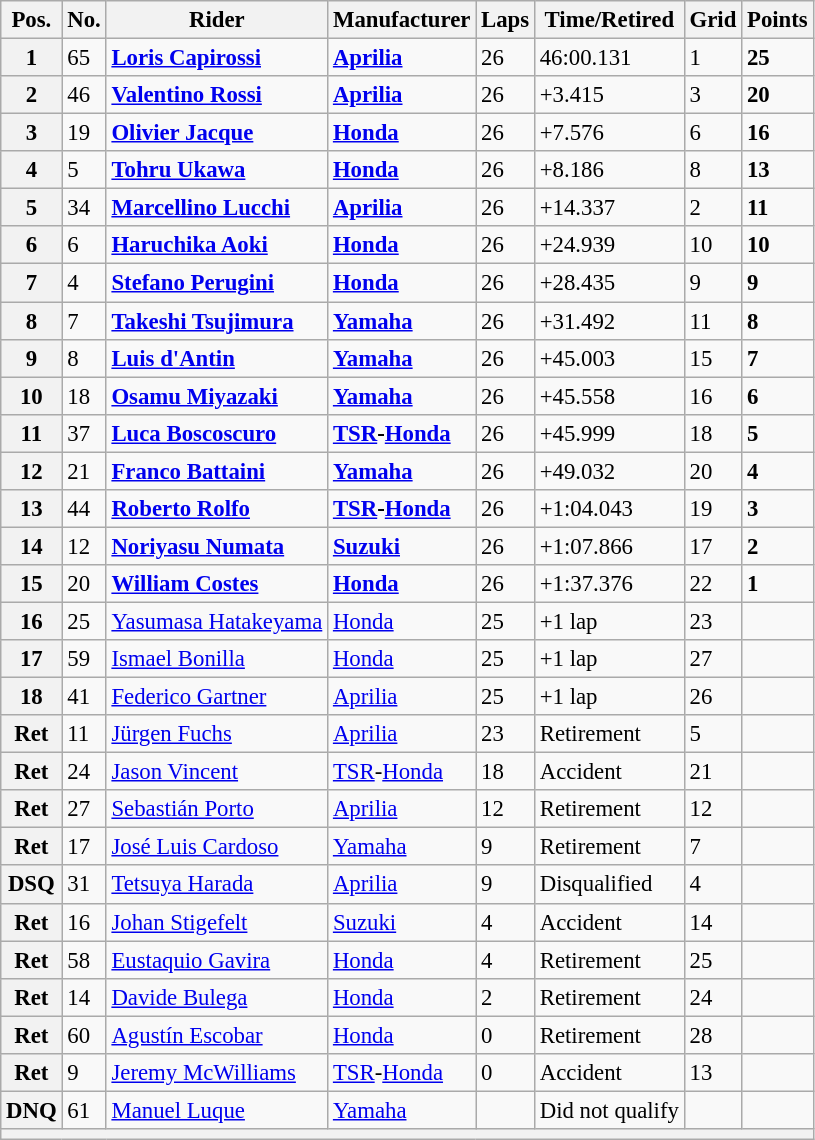<table class="wikitable" style="font-size: 95%;">
<tr>
<th>Pos.</th>
<th>No.</th>
<th>Rider</th>
<th>Manufacturer</th>
<th>Laps</th>
<th>Time/Retired</th>
<th>Grid</th>
<th>Points</th>
</tr>
<tr>
<th>1</th>
<td>65</td>
<td> <strong><a href='#'>Loris Capirossi</a></strong></td>
<td><strong><a href='#'>Aprilia</a></strong></td>
<td>26</td>
<td>46:00.131</td>
<td>1</td>
<td><strong>25</strong></td>
</tr>
<tr>
<th>2</th>
<td>46</td>
<td> <strong><a href='#'>Valentino Rossi</a></strong></td>
<td><strong><a href='#'>Aprilia</a></strong></td>
<td>26</td>
<td>+3.415</td>
<td>3</td>
<td><strong>20</strong></td>
</tr>
<tr>
<th>3</th>
<td>19</td>
<td> <strong><a href='#'>Olivier Jacque</a></strong></td>
<td><strong><a href='#'>Honda</a></strong></td>
<td>26</td>
<td>+7.576</td>
<td>6</td>
<td><strong>16</strong></td>
</tr>
<tr>
<th>4</th>
<td>5</td>
<td> <strong><a href='#'>Tohru Ukawa</a></strong></td>
<td><strong><a href='#'>Honda</a></strong></td>
<td>26</td>
<td>+8.186</td>
<td>8</td>
<td><strong>13</strong></td>
</tr>
<tr>
<th>5</th>
<td>34</td>
<td> <strong><a href='#'>Marcellino Lucchi</a></strong></td>
<td><strong><a href='#'>Aprilia</a></strong></td>
<td>26</td>
<td>+14.337</td>
<td>2</td>
<td><strong>11</strong></td>
</tr>
<tr>
<th>6</th>
<td>6</td>
<td> <strong><a href='#'>Haruchika Aoki</a></strong></td>
<td><strong><a href='#'>Honda</a></strong></td>
<td>26</td>
<td>+24.939</td>
<td>10</td>
<td><strong>10</strong></td>
</tr>
<tr>
<th>7</th>
<td>4</td>
<td> <strong><a href='#'>Stefano Perugini</a></strong></td>
<td><strong><a href='#'>Honda</a></strong></td>
<td>26</td>
<td>+28.435</td>
<td>9</td>
<td><strong>9</strong></td>
</tr>
<tr>
<th>8</th>
<td>7</td>
<td> <strong><a href='#'>Takeshi Tsujimura</a></strong></td>
<td><strong><a href='#'>Yamaha</a></strong></td>
<td>26</td>
<td>+31.492</td>
<td>11</td>
<td><strong>8</strong></td>
</tr>
<tr>
<th>9</th>
<td>8</td>
<td> <strong><a href='#'>Luis d'Antin</a></strong></td>
<td><strong><a href='#'>Yamaha</a></strong></td>
<td>26</td>
<td>+45.003</td>
<td>15</td>
<td><strong>7</strong></td>
</tr>
<tr>
<th>10</th>
<td>18</td>
<td> <strong><a href='#'>Osamu Miyazaki</a></strong></td>
<td><strong><a href='#'>Yamaha</a></strong></td>
<td>26</td>
<td>+45.558</td>
<td>16</td>
<td><strong>6</strong></td>
</tr>
<tr>
<th>11</th>
<td>37</td>
<td> <strong><a href='#'>Luca Boscoscuro</a></strong></td>
<td><strong><a href='#'>TSR</a>-<a href='#'>Honda</a></strong></td>
<td>26</td>
<td>+45.999</td>
<td>18</td>
<td><strong>5</strong></td>
</tr>
<tr>
<th>12</th>
<td>21</td>
<td> <strong><a href='#'>Franco Battaini</a></strong></td>
<td><strong><a href='#'>Yamaha</a></strong></td>
<td>26</td>
<td>+49.032</td>
<td>20</td>
<td><strong>4</strong></td>
</tr>
<tr>
<th>13</th>
<td>44</td>
<td> <strong><a href='#'>Roberto Rolfo</a></strong></td>
<td><strong><a href='#'>TSR</a>-<a href='#'>Honda</a></strong></td>
<td>26</td>
<td>+1:04.043</td>
<td>19</td>
<td><strong>3</strong></td>
</tr>
<tr>
<th>14</th>
<td>12</td>
<td> <strong><a href='#'>Noriyasu Numata</a></strong></td>
<td><strong><a href='#'>Suzuki</a></strong></td>
<td>26</td>
<td>+1:07.866</td>
<td>17</td>
<td><strong>2</strong></td>
</tr>
<tr>
<th>15</th>
<td>20</td>
<td> <strong><a href='#'>William Costes</a></strong></td>
<td><strong><a href='#'>Honda</a></strong></td>
<td>26</td>
<td>+1:37.376</td>
<td>22</td>
<td><strong>1</strong></td>
</tr>
<tr>
<th>16</th>
<td>25</td>
<td> <a href='#'>Yasumasa Hatakeyama</a></td>
<td><a href='#'>Honda</a></td>
<td>25</td>
<td>+1 lap</td>
<td>23</td>
<td></td>
</tr>
<tr>
<th>17</th>
<td>59</td>
<td> <a href='#'>Ismael Bonilla</a></td>
<td><a href='#'>Honda</a></td>
<td>25</td>
<td>+1 lap</td>
<td>27</td>
<td></td>
</tr>
<tr>
<th>18</th>
<td>41</td>
<td> <a href='#'>Federico Gartner</a></td>
<td><a href='#'>Aprilia</a></td>
<td>25</td>
<td>+1 lap</td>
<td>26</td>
<td></td>
</tr>
<tr>
<th>Ret</th>
<td>11</td>
<td> <a href='#'>Jürgen Fuchs</a></td>
<td><a href='#'>Aprilia</a></td>
<td>23</td>
<td>Retirement</td>
<td>5</td>
<td></td>
</tr>
<tr>
<th>Ret</th>
<td>24</td>
<td> <a href='#'>Jason Vincent</a></td>
<td><a href='#'>TSR</a>-<a href='#'>Honda</a></td>
<td>18</td>
<td>Accident</td>
<td>21</td>
<td></td>
</tr>
<tr>
<th>Ret</th>
<td>27</td>
<td> <a href='#'>Sebastián Porto</a></td>
<td><a href='#'>Aprilia</a></td>
<td>12</td>
<td>Retirement</td>
<td>12</td>
<td></td>
</tr>
<tr>
<th>Ret</th>
<td>17</td>
<td> <a href='#'>José Luis Cardoso</a></td>
<td><a href='#'>Yamaha</a></td>
<td>9</td>
<td>Retirement</td>
<td>7</td>
<td></td>
</tr>
<tr>
<th>DSQ</th>
<td>31</td>
<td> <a href='#'>Tetsuya Harada</a></td>
<td><a href='#'>Aprilia</a></td>
<td>9</td>
<td>Disqualified</td>
<td>4</td>
<td></td>
</tr>
<tr>
<th>Ret</th>
<td>16</td>
<td> <a href='#'>Johan Stigefelt</a></td>
<td><a href='#'>Suzuki</a></td>
<td>4</td>
<td>Accident</td>
<td>14</td>
<td></td>
</tr>
<tr>
<th>Ret</th>
<td>58</td>
<td> <a href='#'>Eustaquio Gavira</a></td>
<td><a href='#'>Honda</a></td>
<td>4</td>
<td>Retirement</td>
<td>25</td>
<td></td>
</tr>
<tr>
<th>Ret</th>
<td>14</td>
<td> <a href='#'>Davide Bulega</a></td>
<td><a href='#'>Honda</a></td>
<td>2</td>
<td>Retirement</td>
<td>24</td>
<td></td>
</tr>
<tr>
<th>Ret</th>
<td>60</td>
<td> <a href='#'>Agustín Escobar</a></td>
<td><a href='#'>Honda</a></td>
<td>0</td>
<td>Retirement</td>
<td>28</td>
<td></td>
</tr>
<tr>
<th>Ret</th>
<td>9</td>
<td> <a href='#'>Jeremy McWilliams</a></td>
<td><a href='#'>TSR</a>-<a href='#'>Honda</a></td>
<td>0</td>
<td>Accident</td>
<td>13</td>
<td></td>
</tr>
<tr>
<th>DNQ</th>
<td>61</td>
<td> <a href='#'>Manuel Luque</a></td>
<td><a href='#'>Yamaha</a></td>
<td></td>
<td>Did not qualify</td>
<td></td>
<td></td>
</tr>
<tr>
<th colspan=8></th>
</tr>
</table>
